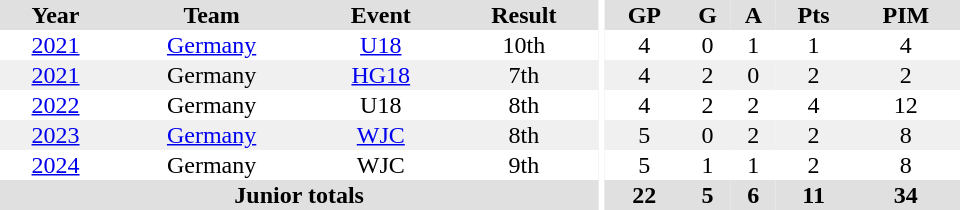<table border="0" cellpadding="1" cellspacing="0" ID="Table3" style="text-align:center; width:40em">
<tr bgcolor="#e0e0e0">
<th>Year</th>
<th>Team</th>
<th>Event</th>
<th>Result</th>
<th rowspan="102" bgcolor="#fff"></th>
<th>GP</th>
<th>G</th>
<th>A</th>
<th>Pts</th>
<th>PIM</th>
</tr>
<tr>
<td><a href='#'>2021</a></td>
<td><a href='#'>Germany</a></td>
<td><a href='#'>U18</a></td>
<td>10th</td>
<td>4</td>
<td>0</td>
<td>1</td>
<td>1</td>
<td>4</td>
</tr>
<tr bgcolor="#f0f0f0">
<td><a href='#'>2021</a></td>
<td>Germany</td>
<td><a href='#'>HG18</a></td>
<td>7th</td>
<td>4</td>
<td>2</td>
<td>0</td>
<td>2</td>
<td>2</td>
</tr>
<tr>
<td><a href='#'>2022</a></td>
<td>Germany</td>
<td>U18</td>
<td>8th</td>
<td>4</td>
<td>2</td>
<td>2</td>
<td>4</td>
<td>12</td>
</tr>
<tr bgcolor="#f0f0f0">
<td><a href='#'>2023</a></td>
<td><a href='#'>Germany</a></td>
<td><a href='#'>WJC</a></td>
<td>8th</td>
<td>5</td>
<td>0</td>
<td>2</td>
<td>2</td>
<td>8</td>
</tr>
<tr>
<td><a href='#'>2024</a></td>
<td>Germany</td>
<td>WJC</td>
<td>9th</td>
<td>5</td>
<td>1</td>
<td>1</td>
<td>2</td>
<td>8</td>
</tr>
<tr bgcolor="#e0e0e0">
<th colspan="4">Junior totals</th>
<th>22</th>
<th>5</th>
<th>6</th>
<th>11</th>
<th>34</th>
</tr>
</table>
